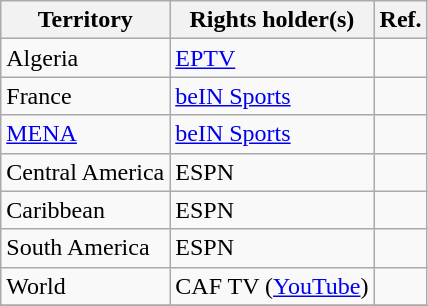<table class="wikitable">
<tr>
<th>Territory</th>
<th>Rights holder(s)</th>
<th>Ref.</th>
</tr>
<tr>
<td>Algeria</td>
<td><a href='#'>EPTV</a></td>
<td></td>
</tr>
<tr>
<td>France</td>
<td><a href='#'>beIN Sports</a></td>
<td></td>
</tr>
<tr>
<td><a href='#'>MENA</a></td>
<td><a href='#'>beIN Sports</a></td>
<td></td>
</tr>
<tr>
<td>Central America</td>
<td>ESPN</td>
<td></td>
</tr>
<tr>
<td>Caribbean</td>
<td>ESPN</td>
<td></td>
</tr>
<tr>
<td>South America</td>
<td>ESPN</td>
<td></td>
</tr>
<tr>
<td>World</td>
<td>CAF TV (<a href='#'>YouTube</a>)</td>
<td></td>
</tr>
<tr>
</tr>
</table>
